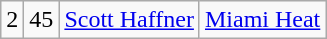<table class="wikitable">
<tr style="text-align:center;" bgcolor="">
<td>2</td>
<td>45</td>
<td><a href='#'>Scott Haffner</a></td>
<td><a href='#'>Miami Heat</a></td>
</tr>
</table>
